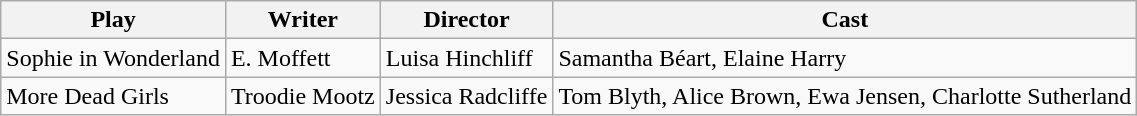<table class="wikitable">
<tr>
<th>Play</th>
<th>Writer</th>
<th>Director</th>
<th>Cast</th>
</tr>
<tr>
<td>Sophie in Wonderland</td>
<td>E. Moffett</td>
<td>Luisa Hinchliff</td>
<td>Samantha Béart, Elaine Harry</td>
</tr>
<tr>
<td>More Dead Girls</td>
<td>Troodie Mootz</td>
<td>Jessica Radcliffe</td>
<td>Tom Blyth, Alice Brown, Ewa Jensen, Charlotte Sutherland</td>
</tr>
</table>
